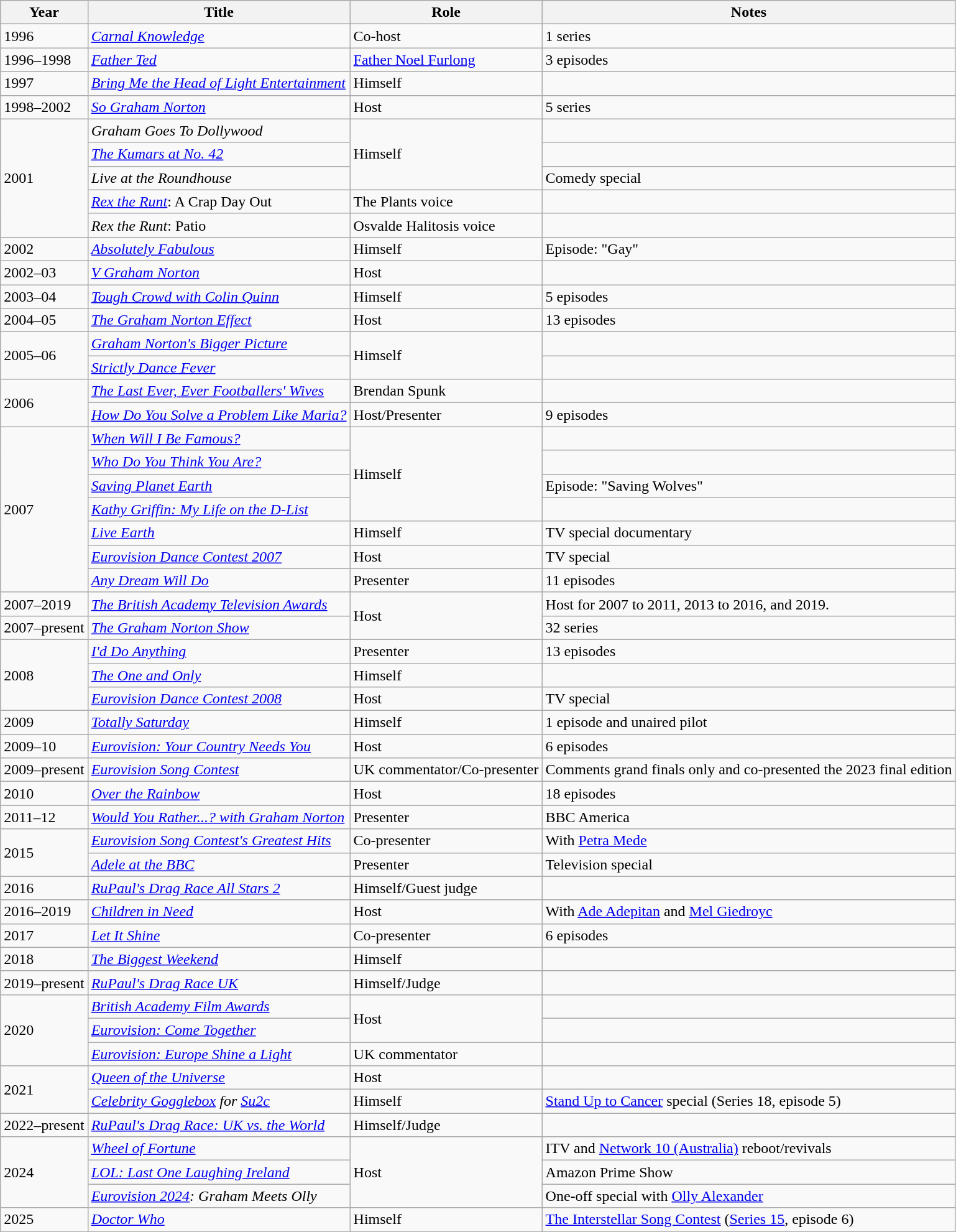<table class="wikitable sortable">
<tr>
<th>Year</th>
<th>Title</th>
<th>Role</th>
<th>Notes</th>
</tr>
<tr>
<td>1996</td>
<td><a href='#'><em>Carnal Knowledge</em></a></td>
<td>Co-host</td>
<td>1 series</td>
</tr>
<tr>
<td>1996–1998</td>
<td><em><a href='#'>Father Ted</a></em></td>
<td><a href='#'>Father Noel Furlong</a></td>
<td>3 episodes</td>
</tr>
<tr>
<td>1997</td>
<td><em><a href='#'>Bring Me the Head of Light Entertainment</a></em></td>
<td>Himself</td>
<td></td>
</tr>
<tr>
<td>1998–2002</td>
<td><em><a href='#'>So Graham Norton</a></em></td>
<td>Host</td>
<td>5 series</td>
</tr>
<tr>
<td rowspan="5">2001</td>
<td><em>Graham Goes To Dollywood</em></td>
<td rowspan="3">Himself</td>
<td></td>
</tr>
<tr>
<td><em><a href='#'>The Kumars at No. 42</a></em></td>
<td></td>
</tr>
<tr>
<td><em>Live at the Roundhouse</em></td>
<td>Comedy special</td>
</tr>
<tr>
<td><em><a href='#'>Rex the Runt</a></em>: A Crap Day Out</td>
<td>The Plants voice</td>
<td></td>
</tr>
<tr>
<td><em>Rex the Runt</em>: Patio</td>
<td>Osvalde Halitosis voice</td>
<td></td>
</tr>
<tr>
<td>2002</td>
<td><em><a href='#'>Absolutely Fabulous</a></em></td>
<td>Himself</td>
<td>Episode: "Gay"</td>
</tr>
<tr>
<td>2002–03</td>
<td><em><a href='#'>V Graham Norton</a></em></td>
<td>Host</td>
<td></td>
</tr>
<tr>
<td>2003–04</td>
<td><em><a href='#'>Tough Crowd with Colin Quinn</a></em></td>
<td>Himself</td>
<td>5 episodes</td>
</tr>
<tr>
<td>2004–05</td>
<td><em><a href='#'>The Graham Norton Effect</a></em></td>
<td>Host</td>
<td>13 episodes</td>
</tr>
<tr>
<td rowspan="2">2005–06</td>
<td><em><a href='#'>Graham Norton's Bigger Picture</a></em></td>
<td rowspan="2">Himself</td>
<td></td>
</tr>
<tr>
<td><em><a href='#'>Strictly Dance Fever</a></em></td>
<td></td>
</tr>
<tr>
<td rowspan="2">2006</td>
<td><em><a href='#'>The Last Ever, Ever Footballers' Wives</a></em></td>
<td>Brendan Spunk</td>
<td></td>
</tr>
<tr>
<td><em><a href='#'>How Do You Solve a Problem Like Maria?</a></em></td>
<td>Host/Presenter</td>
<td>9 episodes</td>
</tr>
<tr>
<td rowspan="7">2007</td>
<td><em><a href='#'>When Will I Be Famous?</a></em></td>
<td rowspan="4">Himself</td>
<td></td>
</tr>
<tr>
<td><em><a href='#'>Who Do You Think You Are?</a></em></td>
<td></td>
</tr>
<tr>
<td><em><a href='#'>Saving Planet Earth</a></em></td>
<td>Episode: "Saving Wolves"</td>
</tr>
<tr>
<td><em><a href='#'>Kathy Griffin: My Life on the D-List</a></em></td>
<td></td>
</tr>
<tr>
<td><a href='#'><em>Live Earth</em></a></td>
<td>Himself</td>
<td>TV special documentary</td>
</tr>
<tr>
<td><em><a href='#'>Eurovision Dance Contest 2007</a></em></td>
<td>Host</td>
<td>TV special</td>
</tr>
<tr>
<td><em><a href='#'>Any Dream Will Do</a></em></td>
<td>Presenter</td>
<td>11 episodes</td>
</tr>
<tr>
<td>2007–2019</td>
<td><a href='#'><em>The British Academy Television Awards</em></a></td>
<td rowspan="2">Host</td>
<td>Host for 2007 to 2011, 2013 to 2016, and 2019.</td>
</tr>
<tr>
<td>2007–present</td>
<td><em><a href='#'>The Graham Norton Show</a></em></td>
<td>32 series</td>
</tr>
<tr>
<td rowspan="3">2008</td>
<td><em><a href='#'>I'd Do Anything</a></em></td>
<td>Presenter</td>
<td>13 episodes</td>
</tr>
<tr>
<td><a href='#'><em>The One and Only</em></a></td>
<td>Himself</td>
<td></td>
</tr>
<tr>
<td><em><a href='#'>Eurovision Dance Contest 2008</a></em></td>
<td>Host</td>
<td>TV special</td>
</tr>
<tr>
<td>2009</td>
<td><em><a href='#'>Totally Saturday</a></em></td>
<td>Himself</td>
<td>1 episode and unaired pilot</td>
</tr>
<tr>
<td>2009–10</td>
<td><em><a href='#'>Eurovision: Your Country Needs You</a></em></td>
<td>Host</td>
<td>6 episodes</td>
</tr>
<tr>
<td>2009–present</td>
<td><em><a href='#'>Eurovision Song Contest</a></em></td>
<td>UK commentator/Co-presenter</td>
<td>Comments grand finals only and co-presented the 2023 final edition</td>
</tr>
<tr>
<td>2010</td>
<td><em><a href='#'>Over the Rainbow</a></em></td>
<td>Host</td>
<td>18 episodes</td>
</tr>
<tr>
<td>2011–12</td>
<td><em><a href='#'>Would You Rather...? with Graham Norton</a></em></td>
<td>Presenter</td>
<td>BBC America</td>
</tr>
<tr>
<td rowspan="2">2015</td>
<td><em><a href='#'>Eurovision Song Contest's Greatest Hits</a></em></td>
<td>Co-presenter</td>
<td>With <a href='#'>Petra Mede</a></td>
</tr>
<tr>
<td><em><a href='#'>Adele at the BBC</a></em></td>
<td>Presenter</td>
<td>Television special</td>
</tr>
<tr>
<td>2016</td>
<td><em><a href='#'>RuPaul's Drag Race All Stars 2</a></em></td>
<td>Himself/Guest judge</td>
<td></td>
</tr>
<tr>
<td>2016–2019</td>
<td><em><a href='#'>Children in Need</a></em></td>
<td>Host</td>
<td>With <a href='#'>Ade Adepitan</a> and <a href='#'>Mel Giedroyc</a></td>
</tr>
<tr>
<td>2017</td>
<td><a href='#'><em>Let It Shine</em></a></td>
<td>Co-presenter</td>
<td>6 episodes</td>
</tr>
<tr>
<td>2018</td>
<td><a href='#'><em>The Biggest Weekend</em></a></td>
<td>Himself</td>
<td></td>
</tr>
<tr>
<td>2019–present</td>
<td><em><a href='#'>RuPaul's Drag Race UK</a></em></td>
<td>Himself/Judge</td>
<td></td>
</tr>
<tr>
<td rowspan="3">2020</td>
<td><em><a href='#'>British Academy Film Awards</a></em></td>
<td rowspan="2">Host</td>
<td></td>
</tr>
<tr>
<td><em><a href='#'>Eurovision: Come Together</a></em></td>
<td></td>
</tr>
<tr>
<td><em><a href='#'>Eurovision: Europe Shine a Light</a></em></td>
<td>UK commentator</td>
<td></td>
</tr>
<tr>
<td rowspan="2">2021</td>
<td><em><a href='#'>Queen of the Universe</a></em></td>
<td>Host</td>
<td></td>
</tr>
<tr>
<td><em><a href='#'>Celebrity Gogglebox</a> for <a href='#'>Su2c</a></em></td>
<td>Himself</td>
<td><a href='#'>Stand Up to Cancer</a> special (Series 18, episode 5)</td>
</tr>
<tr>
<td>2022–present</td>
<td><em><a href='#'>RuPaul's Drag Race: UK vs. the World</a></em></td>
<td>Himself/Judge</td>
<td></td>
</tr>
<tr>
<td rowspan="3">2024</td>
<td><em><a href='#'>Wheel of Fortune</a></em></td>
<td rowspan="3">Host</td>
<td>ITV and <a href='#'>Network 10 (Australia)</a> reboot/revivals</td>
</tr>
<tr>
<td><em><a href='#'>LOL: Last One Laughing Ireland</a></em></td>
<td>Amazon Prime Show</td>
</tr>
<tr>
<td><em><a href='#'>Eurovision 2024</a>: Graham Meets Olly</em></td>
<td>One-off special with <a href='#'>Olly Alexander</a></td>
</tr>
<tr>
<td>2025</td>
<td><em><a href='#'>Doctor Who</a></em></td>
<td>Himself</td>
<td><a href='#'>The Interstellar Song Contest</a> (<a href='#'>Series 15</a>, episode 6)</td>
</tr>
</table>
